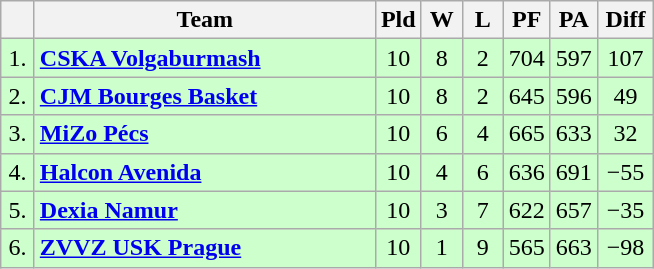<table class=wikitable style="text-align:center">
<tr>
<th width=15></th>
<th width=220>Team</th>
<th width=20>Pld</th>
<th width=20>W</th>
<th width=20>L</th>
<th width=20>PF</th>
<th width=20>PA</th>
<th width=30>Diff</th>
</tr>
<tr bgcolor=#ccffcc>
<td>1.</td>
<td align=left> <strong><a href='#'>CSKA Volgaburmash</a></strong></td>
<td>10</td>
<td>8</td>
<td>2</td>
<td>704</td>
<td>597</td>
<td>107</td>
</tr>
<tr bgcolor=#ccffcc>
<td>2.</td>
<td align=left> <strong><a href='#'>CJM Bourges Basket</a></strong></td>
<td>10</td>
<td>8</td>
<td>2</td>
<td>645</td>
<td>596</td>
<td>49</td>
</tr>
<tr bgcolor=#ccffcc>
<td>3.</td>
<td align=left> <strong><a href='#'>MiZo Pécs</a></strong></td>
<td>10</td>
<td>6</td>
<td>4</td>
<td>665</td>
<td>633</td>
<td>32</td>
</tr>
<tr bgcolor=#ccffcc>
<td>4.</td>
<td align=left> <strong><a href='#'>Halcon Avenida</a></strong></td>
<td>10</td>
<td>4</td>
<td>6</td>
<td>636</td>
<td>691</td>
<td>−55</td>
</tr>
<tr bgcolor=#ccffcc>
<td>5.</td>
<td align=left> <strong><a href='#'>Dexia Namur</a></strong></td>
<td>10</td>
<td>3</td>
<td>7</td>
<td>622</td>
<td>657</td>
<td>−35</td>
</tr>
<tr bgcolor=#ccffcc>
<td>6.</td>
<td align=left> <strong><a href='#'>ZVVZ USK Prague</a></strong></td>
<td>10</td>
<td>1</td>
<td>9</td>
<td>565</td>
<td>663</td>
<td>−98</td>
</tr>
</table>
